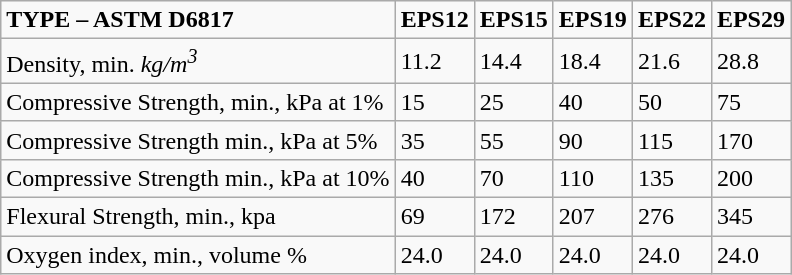<table class="wikitable">
<tr>
<td><strong>TYPE – ASTM D6817</strong></td>
<td><strong>EPS12</strong></td>
<td><strong>EPS15</strong></td>
<td><strong>EPS19</strong></td>
<td><strong>EPS22</strong></td>
<td><strong>EPS29</strong></td>
</tr>
<tr>
<td>Density, min. <em>kg/m<sup>3</sup></em></td>
<td>11.2</td>
<td>14.4</td>
<td>18.4</td>
<td>21.6</td>
<td>28.8</td>
</tr>
<tr>
<td>Compressive Strength, min., kPa at 1%</td>
<td>15</td>
<td>25</td>
<td>40</td>
<td>50</td>
<td>75</td>
</tr>
<tr>
<td>Compressive Strength min., kPa at 5%</td>
<td>35</td>
<td>55</td>
<td>90</td>
<td>115</td>
<td>170</td>
</tr>
<tr>
<td>Compressive Strength min., kPa at 10%</td>
<td>40</td>
<td>70</td>
<td>110</td>
<td>135</td>
<td>200</td>
</tr>
<tr>
<td>Flexural Strength, min., kpa</td>
<td>69</td>
<td>172</td>
<td>207</td>
<td>276</td>
<td>345</td>
</tr>
<tr>
<td>Oxygen index, min., volume %</td>
<td>24.0</td>
<td>24.0</td>
<td>24.0</td>
<td>24.0</td>
<td>24.0</td>
</tr>
</table>
